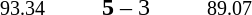<table style="text-align:center">
<tr>
<th width=223></th>
<th width=100></th>
<th width=223></th>
</tr>
<tr>
<td align=right><small><span>93.34</span></small> <strong></strong></td>
<td><strong>5</strong> – 3</td>
<td align=left> <small><span>89.07</span></small></td>
</tr>
</table>
